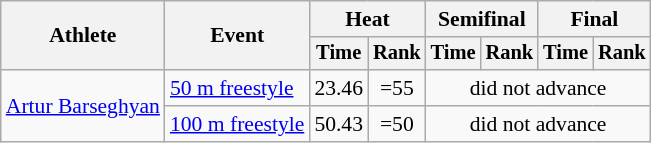<table class="wikitable" style="text-align:center; font-size:90%">
<tr>
<th rowspan="2">Athlete</th>
<th rowspan="2">Event</th>
<th colspan="2">Heat</th>
<th colspan="2">Semifinal</th>
<th colspan="2">Final</th>
</tr>
<tr style="font-size:95%">
<th>Time</th>
<th>Rank</th>
<th>Time</th>
<th>Rank</th>
<th>Time</th>
<th>Rank</th>
</tr>
<tr>
<td align=left rowspan=2><a href='#'>Artur Barseghyan</a></td>
<td align=left><a href='#'>50 m freestyle</a></td>
<td>23.46</td>
<td>=55</td>
<td colspan=4>did not advance</td>
</tr>
<tr>
<td align=left><a href='#'>100 m freestyle</a></td>
<td>50.43</td>
<td>=50</td>
<td colspan=4>did not advance</td>
</tr>
</table>
